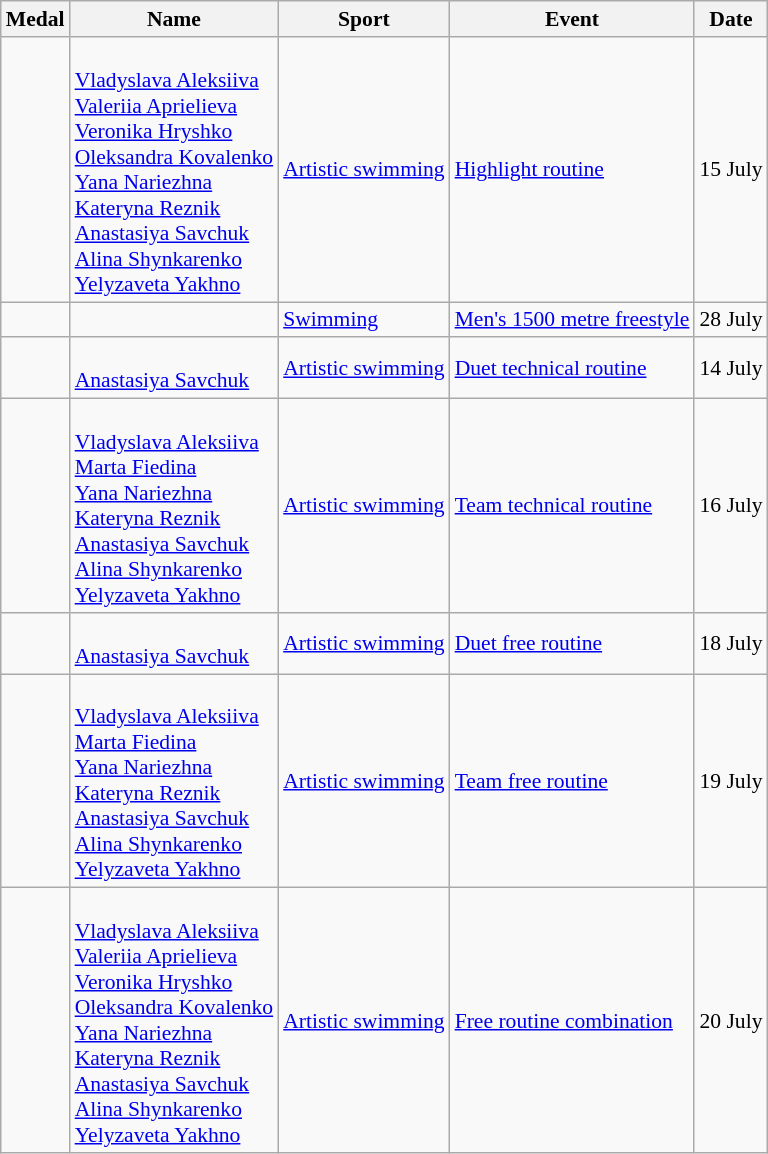<table class="wikitable sortable" style="font-size:90%">
<tr>
<th>Medal</th>
<th>Name</th>
<th>Sport</th>
<th>Event</th>
<th>Date</th>
</tr>
<tr>
<td></td>
<td><br><a href='#'>Vladyslava Aleksiiva</a><br><a href='#'>Valeriia Aprielieva</a><br><a href='#'>Veronika Hryshko</a><br><a href='#'>Oleksandra Kovalenko</a><br><a href='#'>Yana Nariezhna</a><br><a href='#'>Kateryna Reznik</a><br><a href='#'>Anastasiya Savchuk</a><br><a href='#'>Alina Shynkarenko</a><br><a href='#'>Yelyzaveta Yakhno</a></td>
<td><a href='#'>Artistic swimming</a></td>
<td><a href='#'>Highlight routine</a></td>
<td>15 July</td>
</tr>
<tr>
<td></td>
<td></td>
<td><a href='#'>Swimming</a></td>
<td><a href='#'>Men's 1500 metre freestyle</a></td>
<td>28 July</td>
</tr>
<tr>
<td></td>
<td><br><a href='#'>Anastasiya Savchuk</a></td>
<td><a href='#'>Artistic swimming</a></td>
<td><a href='#'>Duet technical routine</a></td>
<td>14 July</td>
</tr>
<tr>
<td></td>
<td><br><a href='#'>Vladyslava Aleksiiva</a><br><a href='#'>Marta Fiedina</a><br><a href='#'>Yana Nariezhna</a><br><a href='#'>Kateryna Reznik</a><br><a href='#'>Anastasiya Savchuk</a><br><a href='#'>Alina Shynkarenko</a><br><a href='#'>Yelyzaveta Yakhno</a></td>
<td><a href='#'>Artistic swimming</a></td>
<td><a href='#'>Team technical routine</a></td>
<td>16 July</td>
</tr>
<tr>
<td></td>
<td><br><a href='#'>Anastasiya Savchuk</a></td>
<td><a href='#'>Artistic swimming</a></td>
<td><a href='#'>Duet free routine</a></td>
<td>18 July</td>
</tr>
<tr>
<td></td>
<td><br><a href='#'>Vladyslava Aleksiiva</a><br><a href='#'>Marta Fiedina</a><br><a href='#'>Yana Nariezhna</a><br><a href='#'>Kateryna Reznik</a><br><a href='#'>Anastasiya Savchuk</a><br><a href='#'>Alina Shynkarenko</a><br><a href='#'>Yelyzaveta Yakhno</a></td>
<td><a href='#'>Artistic swimming</a></td>
<td><a href='#'>Team free routine</a></td>
<td>19 July</td>
</tr>
<tr>
<td></td>
<td><br><a href='#'>Vladyslava Aleksiiva</a><br><a href='#'>Valeriia Aprielieva</a><br><a href='#'>Veronika Hryshko</a><br><a href='#'>Oleksandra Kovalenko</a><br><a href='#'>Yana Nariezhna</a><br><a href='#'>Kateryna Reznik</a><br><a href='#'>Anastasiya Savchuk</a><br><a href='#'>Alina Shynkarenko</a><br><a href='#'>Yelyzaveta Yakhno</a></td>
<td><a href='#'>Artistic swimming</a></td>
<td><a href='#'>Free routine combination</a></td>
<td>20 July</td>
</tr>
</table>
